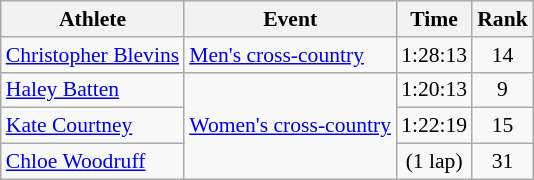<table class=wikitable style=font-size:90%;text-align:center>
<tr>
<th>Athlete</th>
<th>Event</th>
<th>Time</th>
<th>Rank</th>
</tr>
<tr>
<td align=left><a href='#'>Christopher Blevins</a></td>
<td align=left><a href='#'>Men's cross-country</a></td>
<td>1:28:13</td>
<td>14</td>
</tr>
<tr>
<td align=left><a href='#'>Haley Batten</a></td>
<td rowspan=3 align=left><a href='#'>Women's cross-country</a></td>
<td>1:20:13</td>
<td>9</td>
</tr>
<tr>
<td align=left><a href='#'>Kate Courtney</a></td>
<td>1:22:19</td>
<td>15</td>
</tr>
<tr>
<td align=left><a href='#'>Chloe Woodruff</a></td>
<td> (1 lap)</td>
<td>31</td>
</tr>
</table>
